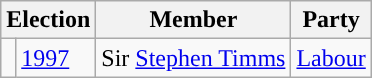<table class="wikitable">
<tr>
<th colspan="2">Election</th>
<th>Member</th>
<th>Party</th>
</tr>
<tr>
<td style="color:inherit;background-color: "></td>
<td><a href='#'>1997</a></td>
<td>Sir <a href='#'>Stephen Timms</a></td>
<td><a href='#'>Labour</a></td>
</tr>
</table>
